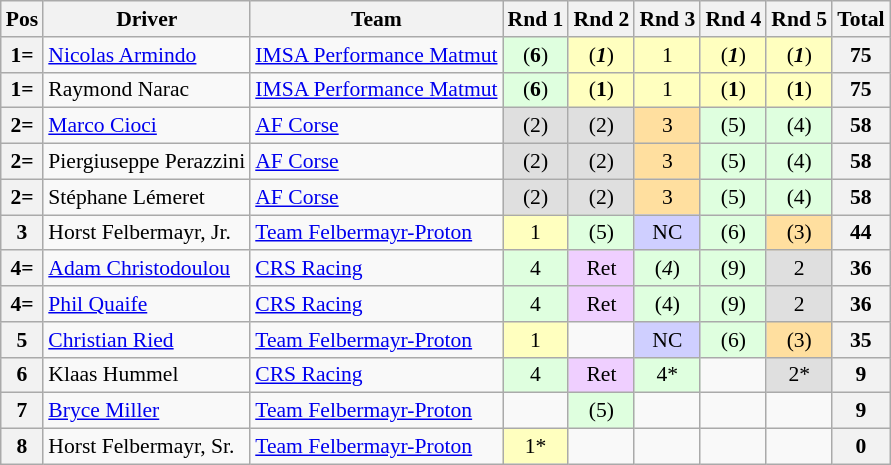<table class="wikitable" style="font-size: 90%;">
<tr>
<th>Pos</th>
<th>Driver</th>
<th>Team</th>
<th>Rnd 1</th>
<th>Rnd 2</th>
<th>Rnd 3</th>
<th>Rnd 4</th>
<th>Rnd 5</th>
<th>Total</th>
</tr>
<tr>
<th>1=</th>
<td> <a href='#'>Nicolas Armindo</a></td>
<td> <a href='#'>IMSA Performance Matmut</a></td>
<td align="center" style="background:#DFFFDF;">(<strong>6</strong>)</td>
<td align="center" style="background:#FFFFBF;">(<strong><em>1</em></strong>)</td>
<td align="center" style="background:#FFFFBF;">1</td>
<td align="center" style="background:#FFFFBF;">(<strong><em>1</em></strong>)</td>
<td align="center" style="background:#FFFFBF;">(<strong><em>1</em></strong>)</td>
<th align="center">75</th>
</tr>
<tr>
<th>1=</th>
<td> Raymond Narac</td>
<td> <a href='#'>IMSA Performance Matmut</a></td>
<td align="center" style="background:#DFFFDF;">(<strong>6</strong>)</td>
<td align="center" style="background:#FFFFBF;">(<strong>1</strong>)</td>
<td align="center" style="background:#FFFFBF;">1</td>
<td align="center" style="background:#FFFFBF;">(<strong>1</strong>)</td>
<td align="center" style="background:#FFFFBF;">(<strong>1</strong>)</td>
<th align="center">75</th>
</tr>
<tr>
<th>2=</th>
<td> <a href='#'>Marco Cioci</a></td>
<td> <a href='#'>AF Corse</a></td>
<td align="center" style="background:#DFDFDF;">(2)</td>
<td align="center" style="background:#DFDFDF;">(2)</td>
<td align="center" style="background:#FFDF9F;">3</td>
<td align="center" style="background:#DFFFDF;">(5)</td>
<td align="center" style="background:#DFFFDF;">(4)</td>
<th align="center">58</th>
</tr>
<tr>
<th>2=</th>
<td> Piergiuseppe Perazzini</td>
<td> <a href='#'>AF Corse</a></td>
<td align="center" style="background:#DFDFDF;">(2)</td>
<td align="center" style="background:#DFDFDF;">(2)</td>
<td align="center" style="background:#FFDF9F;">3</td>
<td align="center" style="background:#DFFFDF;">(5)</td>
<td align="center" style="background:#DFFFDF;">(4)</td>
<th align="center">58</th>
</tr>
<tr>
<th>2=</th>
<td> Stéphane Lémeret</td>
<td> <a href='#'>AF Corse</a></td>
<td align="center" style="background:#DFDFDF;">(2)</td>
<td align="center" style="background:#DFDFDF;">(2)</td>
<td align="center" style="background:#FFDF9F;">3</td>
<td align="center" style="background:#DFFFDF;">(5)</td>
<td align="center" style="background:#DFFFDF;">(4)</td>
<th align="center">58</th>
</tr>
<tr>
<th>3</th>
<td> Horst Felbermayr, Jr.</td>
<td> <a href='#'>Team Felbermayr-Proton</a></td>
<td align="center" style="background:#FFFFBF;">1</td>
<td align="center" style="background:#DFFFDF;">(5)</td>
<td align="center" style="background:#CFCFFF;">NC</td>
<td align="center" style="background:#DFFFDF;">(6)</td>
<td align="center" style="background:#FFDF9F;">(3)</td>
<th align="center">44</th>
</tr>
<tr>
<th>4=</th>
<td> <a href='#'>Adam Christodoulou</a></td>
<td> <a href='#'>CRS Racing</a></td>
<td align="center" style="background:#DFFFDF;">4</td>
<td align="center" style="background:#EFCFFF;">Ret</td>
<td align="center" style="background:#DFFFDF;">(<em>4</em>)</td>
<td align="center" style="background:#DFFFDF;">(9)</td>
<td align="center" style="background:#DFDFDF;">2</td>
<th align="center">36</th>
</tr>
<tr>
<th>4=</th>
<td> <a href='#'>Phil Quaife</a></td>
<td> <a href='#'>CRS Racing</a></td>
<td align="center" style="background:#DFFFDF;">4</td>
<td align="center" style="background:#EFCFFF;">Ret</td>
<td align="center" style="background:#DFFFDF;">(4)</td>
<td align="center" style="background:#DFFFDF;">(9)</td>
<td align="center" style="background:#DFDFDF;">2</td>
<th align="center">36</th>
</tr>
<tr>
<th>5</th>
<td> <a href='#'>Christian Ried</a></td>
<td> <a href='#'>Team Felbermayr-Proton</a></td>
<td align="center" style="background:#FFFFBF;">1</td>
<td></td>
<td align="center" style="background:#CFCFFF;">NC</td>
<td align="center" style="background:#DFFFDF;">(6)</td>
<td align="center" style="background:#FFDF9F;">(3)</td>
<th align="center">35</th>
</tr>
<tr>
<th>6</th>
<td> Klaas Hummel</td>
<td> <a href='#'>CRS Racing</a></td>
<td align="center" style="background:#DFFFDF;">4</td>
<td align="center" style="background:#EFCFFF;">Ret</td>
<td align="center" style="background:#DFFFDF;">4*</td>
<td></td>
<td align="center" style="background:#DFDFDF;">2*</td>
<th align="center">9</th>
</tr>
<tr>
<th>7</th>
<td> <a href='#'>Bryce Miller</a></td>
<td> <a href='#'>Team Felbermayr-Proton</a></td>
<td></td>
<td align="center" style="background:#DFFFDF;">(5)</td>
<td></td>
<td></td>
<td></td>
<th align="center">9</th>
</tr>
<tr>
<th>8</th>
<td> Horst Felbermayr, Sr.</td>
<td> <a href='#'>Team Felbermayr-Proton</a></td>
<td align="center" style="background:#FFFFBF;">1*</td>
<td></td>
<td></td>
<td></td>
<td></td>
<th align="center">0</th>
</tr>
</table>
